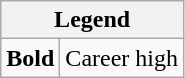<table class="wikitable mw-collapsible">
<tr>
<th colspan="2">Legend</th>
</tr>
<tr>
<td><strong>Bold</strong></td>
<td>Career high</td>
</tr>
</table>
